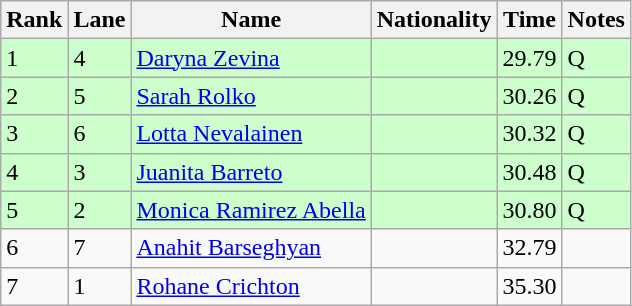<table class="wikitable">
<tr>
<th>Rank</th>
<th>Lane</th>
<th>Name</th>
<th>Nationality</th>
<th>Time</th>
<th>Notes</th>
</tr>
<tr bgcolor=ccffcc>
<td>1</td>
<td>4</td>
<td><a href='#'>Daryna Zevina</a></td>
<td></td>
<td>29.79</td>
<td>Q</td>
</tr>
<tr bgcolor=ccffcc>
<td>2</td>
<td>5</td>
<td><a href='#'>Sarah Rolko</a></td>
<td></td>
<td>30.26</td>
<td>Q</td>
</tr>
<tr bgcolor=ccffcc>
<td>3</td>
<td>6</td>
<td><a href='#'>Lotta Nevalainen</a></td>
<td></td>
<td>30.32</td>
<td>Q</td>
</tr>
<tr bgcolor=ccffcc>
<td>4</td>
<td>3</td>
<td><a href='#'>Juanita Barreto</a></td>
<td></td>
<td>30.48</td>
<td>Q</td>
</tr>
<tr bgcolor=ccffcc>
<td>5</td>
<td>2</td>
<td><a href='#'>Monica Ramirez Abella</a></td>
<td></td>
<td>30.80</td>
<td>Q</td>
</tr>
<tr>
<td>6</td>
<td>7</td>
<td><a href='#'>Anahit Barseghyan</a></td>
<td></td>
<td>32.79</td>
<td></td>
</tr>
<tr>
<td>7</td>
<td>1</td>
<td><a href='#'>Rohane Crichton</a></td>
<td></td>
<td>35.30</td>
<td></td>
</tr>
</table>
